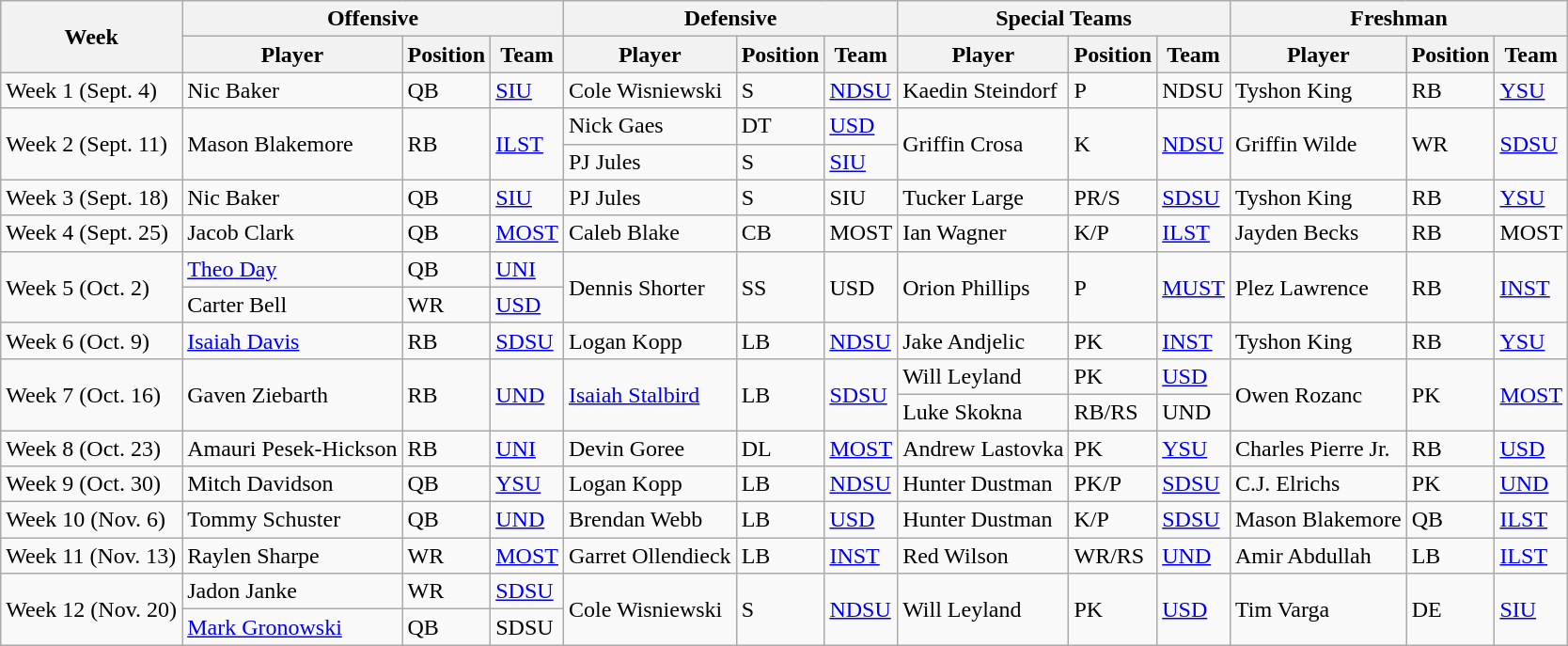<table class="wikitable">
<tr>
<th rowspan="2">Week</th>
<th colspan="3">Offensive</th>
<th colspan="3">Defensive</th>
<th colspan="3">Special Teams</th>
<th colspan="3">Freshman</th>
</tr>
<tr>
<th>Player</th>
<th>Position</th>
<th>Team</th>
<th>Player</th>
<th>Position</th>
<th>Team</th>
<th>Player</th>
<th>Position</th>
<th>Team</th>
<th>Player</th>
<th>Position</th>
<th>Team</th>
</tr>
<tr>
<td>Week 1 (Sept. 4) </td>
<td>Nic Baker</td>
<td>QB</td>
<td><a href='#'>SIU</a></td>
<td>Cole Wisniewski</td>
<td>S</td>
<td><a href='#'>NDSU</a></td>
<td>Kaedin Steindorf</td>
<td>P</td>
<td>NDSU</td>
<td>Tyshon King</td>
<td>RB</td>
<td><a href='#'>YSU</a></td>
</tr>
<tr>
<td rowspan=2>Week 2 (Sept. 11) </td>
<td rowspan=2>Mason Blakemore</td>
<td rowspan=2>RB</td>
<td rowspan=2><a href='#'>ILST</a></td>
<td>Nick Gaes</td>
<td>DT</td>
<td><a href='#'>USD</a></td>
<td rowspan=2>Griffin Crosa</td>
<td rowspan=2>K</td>
<td rowspan=2><a href='#'>NDSU</a></td>
<td rowspan=2>Griffin Wilde</td>
<td rowspan=2>WR</td>
<td rowspan=2><a href='#'>SDSU</a></td>
</tr>
<tr>
<td>PJ Jules</td>
<td>S</td>
<td><a href='#'>SIU</a></td>
</tr>
<tr>
<td>Week 3 (Sept. 18) </td>
<td>Nic Baker</td>
<td>QB</td>
<td><a href='#'>SIU</a></td>
<td>PJ Jules</td>
<td>S</td>
<td>SIU</td>
<td>Tucker Large</td>
<td>PR/S</td>
<td><a href='#'>SDSU</a></td>
<td>Tyshon King</td>
<td>RB</td>
<td><a href='#'>YSU</a></td>
</tr>
<tr>
<td>Week 4 (Sept. 25) </td>
<td>Jacob Clark</td>
<td>QB</td>
<td><a href='#'>MOST</a></td>
<td>Caleb Blake</td>
<td>CB</td>
<td>MOST</td>
<td>Ian Wagner</td>
<td>K/P</td>
<td><a href='#'>ILST</a></td>
<td>Jayden Becks</td>
<td>RB</td>
<td>MOST</td>
</tr>
<tr>
<td rowspan=2>Week 5 (Oct. 2) </td>
<td><a href='#'>Theo Day</a></td>
<td>QB</td>
<td><a href='#'>UNI</a></td>
<td rowspan=2>Dennis Shorter</td>
<td rowspan=2>SS</td>
<td rowspan=2>USD</td>
<td rowspan=2>Orion Phillips</td>
<td rowspan=2>P</td>
<td rowspan=2><a href='#'>MUST</a></td>
<td rowspan=2>Plez Lawrence</td>
<td rowspan=2>RB</td>
<td rowspan=2><a href='#'>INST</a></td>
</tr>
<tr>
<td>Carter Bell</td>
<td>WR</td>
<td><a href='#'>USD</a></td>
</tr>
<tr>
<td>Week 6 (Oct. 9) </td>
<td><a href='#'>Isaiah Davis</a></td>
<td>RB</td>
<td><a href='#'>SDSU</a></td>
<td>Logan Kopp</td>
<td>LB</td>
<td><a href='#'>NDSU</a></td>
<td>Jake Andjelic</td>
<td>PK</td>
<td><a href='#'>INST</a></td>
<td>Tyshon King</td>
<td>RB</td>
<td><a href='#'>YSU</a></td>
</tr>
<tr>
<td rowspan=2>Week 7 (Oct. 16) </td>
<td rowspan=2>Gaven Ziebarth</td>
<td rowspan=2>RB</td>
<td rowspan=2><a href='#'>UND</a></td>
<td rowspan=2><a href='#'>Isaiah Stalbird</a></td>
<td rowspan=2>LB</td>
<td rowspan=2><a href='#'>SDSU</a></td>
<td>Will Leyland</td>
<td>PK</td>
<td><a href='#'>USD</a></td>
<td rowspan=2>Owen Rozanc</td>
<td rowspan=2>PK</td>
<td rowspan=2><a href='#'>MOST</a></td>
</tr>
<tr>
<td>Luke Skokna</td>
<td>RB/RS</td>
<td>UND</td>
</tr>
<tr>
<td>Week 8 (Oct. 23) </td>
<td>Amauri Pesek-Hickson</td>
<td>RB</td>
<td><a href='#'>UNI</a></td>
<td>Devin Goree</td>
<td>DL</td>
<td><a href='#'>MOST</a></td>
<td>Andrew Lastovka</td>
<td>PK</td>
<td><a href='#'>YSU</a></td>
<td>Charles Pierre Jr.</td>
<td>RB</td>
<td><a href='#'>USD</a></td>
</tr>
<tr>
<td>Week 9 (Oct. 30) </td>
<td>Mitch Davidson</td>
<td>QB</td>
<td><a href='#'>YSU</a></td>
<td>Logan Kopp</td>
<td>LB</td>
<td><a href='#'>NDSU</a></td>
<td>Hunter Dustman</td>
<td>PK/P</td>
<td><a href='#'>SDSU</a></td>
<td>C.J. Elrichs</td>
<td>PK</td>
<td><a href='#'>UND</a></td>
</tr>
<tr>
<td>Week 10 (Nov. 6) </td>
<td>Tommy Schuster</td>
<td>QB</td>
<td><a href='#'>UND</a></td>
<td>Brendan Webb</td>
<td>LB</td>
<td><a href='#'>USD</a></td>
<td>Hunter Dustman</td>
<td>K/P</td>
<td><a href='#'>SDSU</a></td>
<td>Mason Blakemore</td>
<td>QB</td>
<td><a href='#'>ILST</a></td>
</tr>
<tr>
<td>Week 11 (Nov. 13) </td>
<td>Raylen Sharpe</td>
<td>WR</td>
<td><a href='#'>MOST</a></td>
<td>Garret Ollendieck</td>
<td>LB</td>
<td><a href='#'>INST</a></td>
<td>Red Wilson</td>
<td>WR/RS</td>
<td><a href='#'>UND</a></td>
<td>Amir Abdullah</td>
<td>LB</td>
<td><a href='#'>ILST</a></td>
</tr>
<tr>
<td rowspan=2>Week 12 (Nov. 20) </td>
<td>Jadon Janke</td>
<td>WR</td>
<td><a href='#'>SDSU</a></td>
<td rowspan=2>Cole Wisniewski</td>
<td rowspan=2>S</td>
<td rowspan=2><a href='#'>NDSU</a></td>
<td rowspan=2>Will Leyland</td>
<td rowspan=2>PK</td>
<td rowspan=2><a href='#'>USD</a></td>
<td rowspan=2>Tim Varga</td>
<td rowspan=2>DE</td>
<td rowspan=2><a href='#'>SIU</a></td>
</tr>
<tr>
<td><a href='#'>Mark Gronowski</a></td>
<td>QB</td>
<td>SDSU</td>
</tr>
</table>
